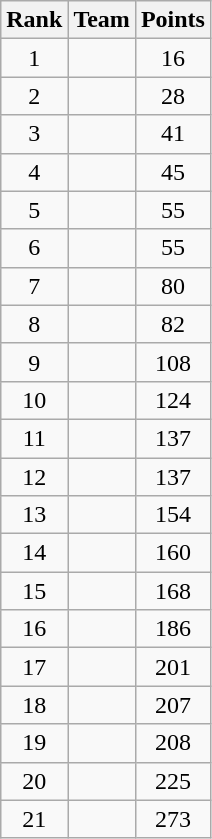<table class="wikitable sortable" style="text-align:center">
<tr>
<th>Rank</th>
<th>Team</th>
<th>Points</th>
</tr>
<tr>
<td>1</td>
<td align=left></td>
<td>16</td>
</tr>
<tr>
<td>2</td>
<td align=left></td>
<td>28</td>
</tr>
<tr>
<td>3</td>
<td align=left></td>
<td>41</td>
</tr>
<tr>
<td>4</td>
<td align=left></td>
<td>45</td>
</tr>
<tr>
<td>5</td>
<td align=left></td>
<td>55</td>
</tr>
<tr>
<td>6</td>
<td align=left></td>
<td>55</td>
</tr>
<tr>
<td>7</td>
<td align=left></td>
<td>80</td>
</tr>
<tr>
<td>8</td>
<td align=left></td>
<td>82</td>
</tr>
<tr>
<td>9</td>
<td align=left></td>
<td>108</td>
</tr>
<tr>
<td>10</td>
<td align=left></td>
<td>124</td>
</tr>
<tr>
<td>11</td>
<td align=left></td>
<td>137</td>
</tr>
<tr>
<td>12</td>
<td align=left></td>
<td>137</td>
</tr>
<tr>
<td>13</td>
<td align=left></td>
<td>154</td>
</tr>
<tr>
<td>14</td>
<td align=left></td>
<td>160</td>
</tr>
<tr>
<td>15</td>
<td align=left></td>
<td>168</td>
</tr>
<tr>
<td>16</td>
<td align=left></td>
<td>186</td>
</tr>
<tr>
<td>17</td>
<td align=left></td>
<td>201</td>
</tr>
<tr>
<td>18</td>
<td align=left></td>
<td>207</td>
</tr>
<tr>
<td>19</td>
<td align=left></td>
<td>208</td>
</tr>
<tr>
<td>20</td>
<td align=left></td>
<td>225</td>
</tr>
<tr>
<td>21</td>
<td align=left></td>
<td>273</td>
</tr>
</table>
